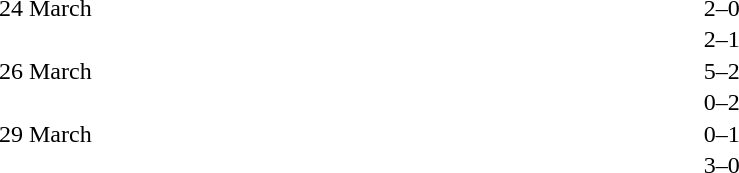<table cellspacing=1 width=85%>
<tr>
<th width=15%></th>
<th width=25%></th>
<th width=10%></th>
<th width=25%></th>
<th width=25%></th>
</tr>
<tr>
<td>24 March</td>
<td align=right></td>
<td align=center>2–0</td>
<td></td>
</tr>
<tr>
<td></td>
<td align=right></td>
<td align=center>2–1</td>
<td></td>
</tr>
<tr>
<td>26 March</td>
<td align=right></td>
<td align=center>5–2</td>
<td></td>
</tr>
<tr>
<td></td>
<td align=right></td>
<td align=center>0–2</td>
<td></td>
</tr>
<tr>
<td>29 March</td>
<td align=right></td>
<td align=center>0–1</td>
<td></td>
</tr>
<tr>
<td></td>
<td align=right></td>
<td align=center>3–0</td>
<td></td>
</tr>
</table>
